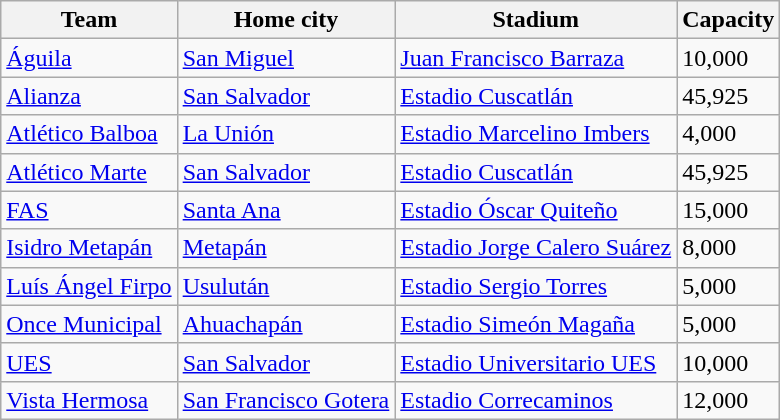<table class="wikitable sortable">
<tr>
<th>Team</th>
<th>Home city</th>
<th>Stadium</th>
<th>Capacity</th>
</tr>
<tr>
<td><a href='#'>Águila</a></td>
<td><a href='#'>San Miguel</a></td>
<td><a href='#'>Juan Francisco Barraza</a></td>
<td>10,000</td>
</tr>
<tr>
<td><a href='#'>Alianza</a></td>
<td><a href='#'>San Salvador</a></td>
<td><a href='#'>Estadio Cuscatlán</a></td>
<td>45,925</td>
</tr>
<tr>
<td><a href='#'>Atlético Balboa</a></td>
<td><a href='#'>La Unión</a></td>
<td><a href='#'>Estadio Marcelino Imbers</a></td>
<td>4,000</td>
</tr>
<tr>
<td><a href='#'>Atlético Marte</a></td>
<td><a href='#'>San Salvador</a></td>
<td><a href='#'>Estadio Cuscatlán</a></td>
<td>45,925</td>
</tr>
<tr>
<td><a href='#'>FAS</a></td>
<td><a href='#'>Santa Ana</a></td>
<td><a href='#'>Estadio Óscar Quiteño</a></td>
<td>15,000</td>
</tr>
<tr>
<td><a href='#'>Isidro Metapán</a></td>
<td><a href='#'>Metapán</a></td>
<td><a href='#'>Estadio Jorge Calero Suárez</a></td>
<td>8,000</td>
</tr>
<tr>
<td><a href='#'>Luís Ángel Firpo</a></td>
<td><a href='#'>Usulután</a></td>
<td><a href='#'>Estadio Sergio Torres</a></td>
<td>5,000</td>
</tr>
<tr>
<td><a href='#'>Once Municipal</a></td>
<td><a href='#'>Ahuachapán</a></td>
<td><a href='#'>Estadio Simeón Magaña</a></td>
<td>5,000</td>
</tr>
<tr>
<td><a href='#'>UES</a></td>
<td><a href='#'>San Salvador</a></td>
<td><a href='#'>Estadio Universitario UES</a></td>
<td>10,000</td>
</tr>
<tr>
<td><a href='#'>Vista Hermosa</a></td>
<td><a href='#'>San Francisco Gotera</a></td>
<td><a href='#'>Estadio Correcaminos</a></td>
<td>12,000</td>
</tr>
</table>
